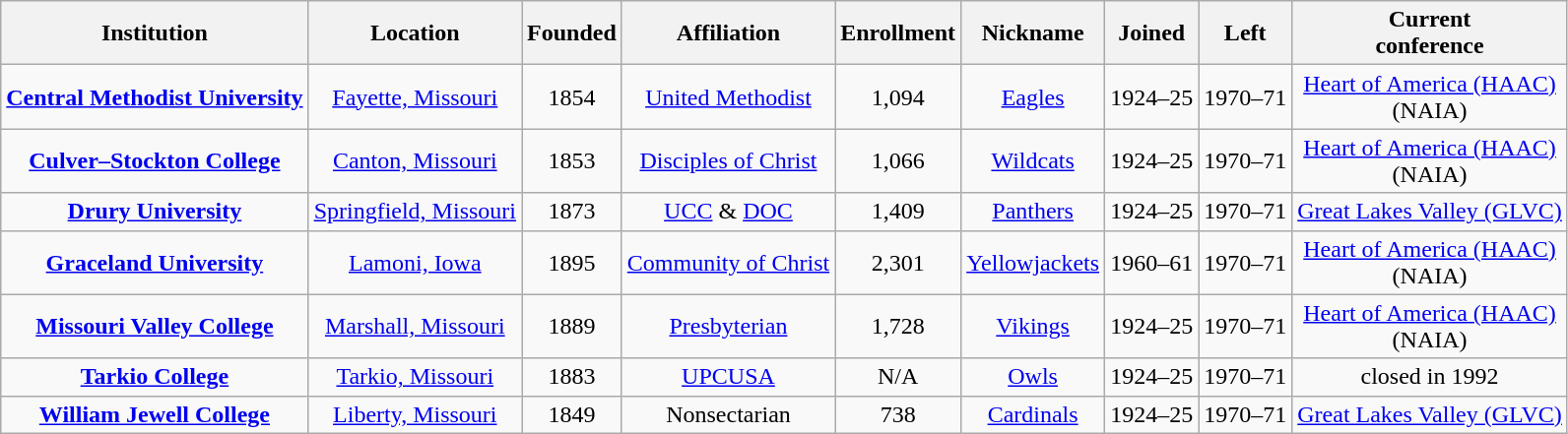<table class="wikitable sortable" style="text-align:center">
<tr>
<th>Institution</th>
<th>Location</th>
<th>Founded</th>
<th>Affiliation</th>
<th>Enrollment</th>
<th>Nickname</th>
<th>Joined</th>
<th>Left</th>
<th>Current<br>conference</th>
</tr>
<tr>
<td><strong><a href='#'>Central Methodist University</a></strong></td>
<td><a href='#'>Fayette, Missouri</a></td>
<td>1854</td>
<td><a href='#'>United Methodist</a></td>
<td>1,094</td>
<td><a href='#'>Eagles</a></td>
<td>1924–25</td>
<td>1970–71</td>
<td><a href='#'>Heart of America (HAAC)</a><br>(NAIA)</td>
</tr>
<tr>
<td><strong><a href='#'>Culver–Stockton College</a></strong></td>
<td><a href='#'>Canton, Missouri</a></td>
<td>1853</td>
<td><a href='#'>Disciples of Christ</a></td>
<td>1,066</td>
<td><a href='#'>Wildcats</a></td>
<td>1924–25</td>
<td>1970–71</td>
<td><a href='#'>Heart of America (HAAC)</a><br>(NAIA)</td>
</tr>
<tr>
<td><strong><a href='#'>Drury University</a></strong></td>
<td><a href='#'>Springfield, Missouri</a></td>
<td>1873</td>
<td><a href='#'>UCC</a> & <a href='#'>DOC</a></td>
<td>1,409</td>
<td><a href='#'>Panthers</a></td>
<td>1924–25</td>
<td>1970–71</td>
<td><a href='#'>Great Lakes Valley (GLVC)</a></td>
</tr>
<tr>
<td><strong><a href='#'>Graceland University</a></strong></td>
<td><a href='#'>Lamoni, Iowa</a></td>
<td>1895</td>
<td><a href='#'>Community of Christ</a></td>
<td>2,301</td>
<td><a href='#'>Yellowjackets</a></td>
<td>1960–61</td>
<td>1970–71</td>
<td><a href='#'>Heart of America (HAAC)</a><br>(NAIA)</td>
</tr>
<tr>
<td><strong><a href='#'>Missouri Valley College</a></strong></td>
<td><a href='#'>Marshall, Missouri</a></td>
<td>1889</td>
<td><a href='#'>Presbyterian</a><br></td>
<td>1,728</td>
<td><a href='#'>Vikings</a></td>
<td>1924–25</td>
<td>1970–71</td>
<td><a href='#'>Heart of America (HAAC)</a><br>(NAIA)</td>
</tr>
<tr>
<td><strong><a href='#'>Tarkio College</a></strong></td>
<td><a href='#'>Tarkio, Missouri</a></td>
<td>1883</td>
<td><a href='#'>UPCUSA</a></td>
<td>N/A</td>
<td><a href='#'>Owls</a></td>
<td>1924–25</td>
<td>1970–71</td>
<td>closed in 1992</td>
</tr>
<tr>
<td><strong><a href='#'>William Jewell College</a></strong></td>
<td><a href='#'>Liberty, Missouri</a></td>
<td>1849</td>
<td>Nonsectarian</td>
<td>738</td>
<td><a href='#'>Cardinals</a></td>
<td>1924–25</td>
<td>1970–71</td>
<td><a href='#'>Great Lakes Valley (GLVC)</a></td>
</tr>
</table>
